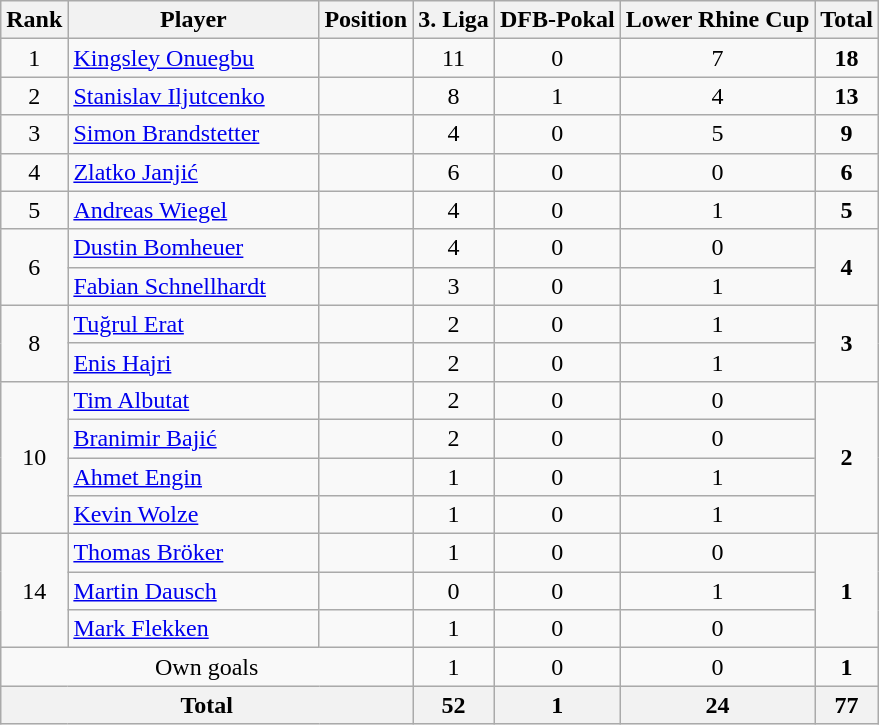<table class="wikitable">
<tr>
<th>Rank</th>
<th style="width:160px;">Player</th>
<th>Position</th>
<th>3. Liga</th>
<th>DFB-Pokal</th>
<th>Lower Rhine Cup</th>
<th>Total</th>
</tr>
<tr>
<td align=center>1</td>
<td> <a href='#'>Kingsley Onuegbu</a></td>
<td align=center></td>
<td align=center>11</td>
<td align=center>0</td>
<td align=center>7</td>
<td align=center><strong>18</strong></td>
</tr>
<tr>
<td align=center>2</td>
<td> <a href='#'>Stanislav Iljutcenko</a></td>
<td align=center></td>
<td align=center>8</td>
<td align=center>1</td>
<td align=center>4</td>
<td align=center><strong>13</strong></td>
</tr>
<tr>
<td align=center>3</td>
<td> <a href='#'>Simon Brandstetter</a></td>
<td align=center></td>
<td align=center>4</td>
<td align=center>0</td>
<td align=center>5</td>
<td align=center><strong>9</strong></td>
</tr>
<tr>
<td align=center>4</td>
<td> <a href='#'>Zlatko Janjić</a></td>
<td align=center></td>
<td align=center>6</td>
<td align=center>0</td>
<td align=center>0</td>
<td align=center><strong>6</strong></td>
</tr>
<tr>
<td align=center>5</td>
<td> <a href='#'>Andreas Wiegel</a></td>
<td align=center></td>
<td align=center>4</td>
<td align=center>0</td>
<td align=center>1</td>
<td align=center><strong>5</strong></td>
</tr>
<tr>
<td align=center rowspan=2>6</td>
<td> <a href='#'>Dustin Bomheuer</a></td>
<td align=center></td>
<td align=center>4</td>
<td align=center>0</td>
<td align=center>0</td>
<td align=center rowspan=2><strong>4</strong></td>
</tr>
<tr>
<td> <a href='#'>Fabian Schnellhardt</a></td>
<td align=center></td>
<td align=center>3</td>
<td align=center>0</td>
<td align=center>1</td>
</tr>
<tr>
<td align=center rowspan=2>8</td>
<td> <a href='#'>Tuğrul Erat</a></td>
<td align=center></td>
<td align=center>2</td>
<td align=center>0</td>
<td align=center>1</td>
<td align=center rowspan=2><strong>3</strong></td>
</tr>
<tr>
<td> <a href='#'>Enis Hajri</a></td>
<td align=center></td>
<td align=center>2</td>
<td align=center>0</td>
<td align=center>1</td>
</tr>
<tr>
<td align=center rowspan=4>10</td>
<td> <a href='#'>Tim Albutat</a></td>
<td align=center></td>
<td align=center>2</td>
<td align=center>0</td>
<td align=center>0</td>
<td align=center rowspan=4><strong>2</strong></td>
</tr>
<tr>
<td> <a href='#'>Branimir Bajić</a></td>
<td align=center></td>
<td align=center>2</td>
<td align=center>0</td>
<td align=center>0</td>
</tr>
<tr>
<td> <a href='#'>Ahmet Engin</a></td>
<td align=center></td>
<td align=center>1</td>
<td align=center>0</td>
<td align=center>1</td>
</tr>
<tr>
<td> <a href='#'>Kevin Wolze</a></td>
<td align=center></td>
<td align=center>1</td>
<td align=center>0</td>
<td align=center>1</td>
</tr>
<tr>
<td align=center rowspan=3>14</td>
<td> <a href='#'>Thomas Bröker</a></td>
<td align=center></td>
<td align=center>1</td>
<td align=center>0</td>
<td align=center>0</td>
<td align=center rowspan=3><strong>1</strong></td>
</tr>
<tr>
<td> <a href='#'>Martin Dausch</a></td>
<td align=center></td>
<td align=center>0</td>
<td align=center>0</td>
<td align=center>1</td>
</tr>
<tr>
<td> <a href='#'>Mark Flekken</a></td>
<td align=center></td>
<td align=center>1</td>
<td align=center>0</td>
<td align=center>0</td>
</tr>
<tr>
<td align=center colspan=3>Own goals</td>
<td align=center>1</td>
<td align=center>0</td>
<td align=center>0</td>
<td align=center><strong>1</strong></td>
</tr>
<tr>
<th align=center colspan=3>Total</th>
<th align=center>52</th>
<th align=center>1</th>
<th align=center>24</th>
<th align=center>77</th>
</tr>
</table>
